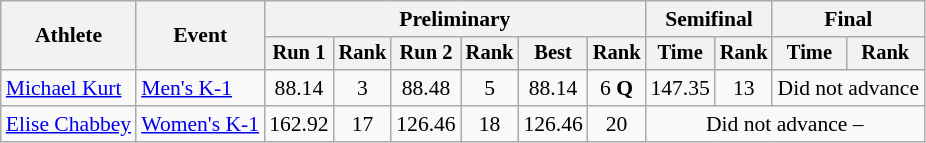<table class="wikitable" style="font-size:90%">
<tr>
<th rowspan="2">Athlete</th>
<th rowspan="2">Event</th>
<th colspan="6">Preliminary</th>
<th colspan="2">Semifinal</th>
<th colspan="2">Final</th>
</tr>
<tr style="font-size:95%">
<th>Run 1</th>
<th>Rank</th>
<th>Run 2</th>
<th>Rank</th>
<th>Best</th>
<th>Rank</th>
<th>Time</th>
<th>Rank</th>
<th>Time</th>
<th>Rank</th>
</tr>
<tr align=center>
<td align=left><a href='#'>Michael Kurt</a></td>
<td align=left><a href='#'>Men's K-1</a></td>
<td>88.14</td>
<td>3</td>
<td>88.48</td>
<td>5</td>
<td>88.14</td>
<td>6 <strong>Q</strong></td>
<td>147.35</td>
<td>13</td>
<td colspan=2>Did not advance</td>
</tr>
<tr align=center>
<td align=left><a href='#'>Elise Chabbey</a></td>
<td align=left><a href='#'>Women's K-1</a></td>
<td>162.92</td>
<td>17</td>
<td>126.46</td>
<td>18</td>
<td>126.46</td>
<td>20</td>
<td colspan=4>Did not advance –  </td>
</tr>
</table>
